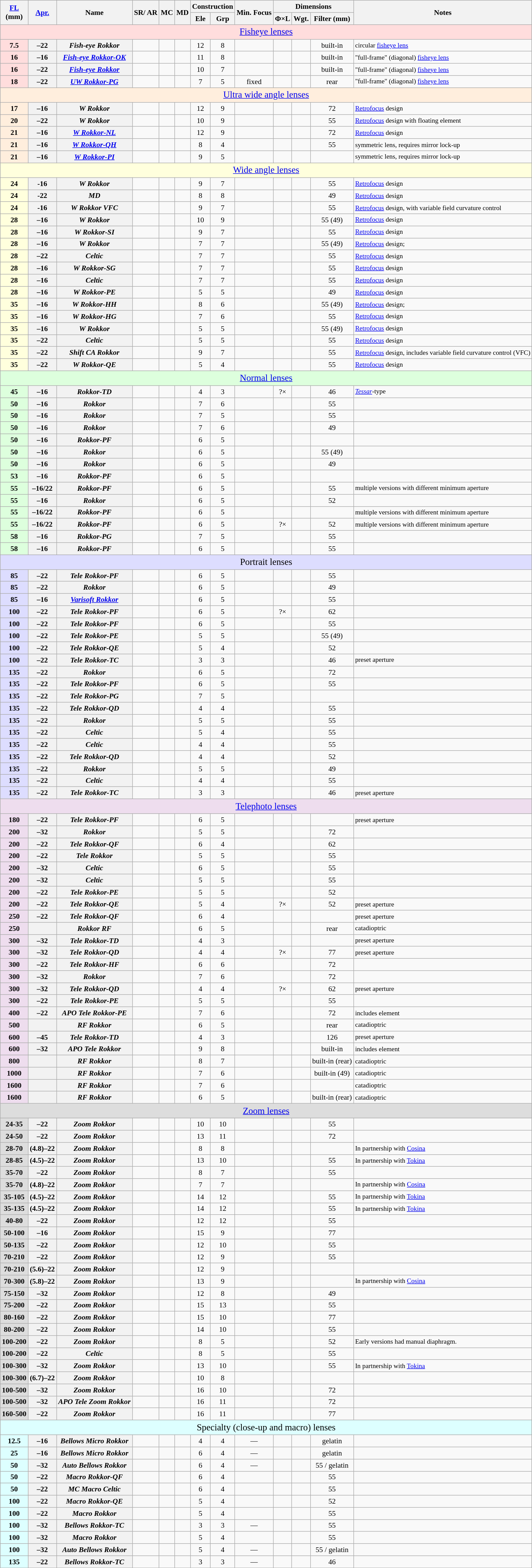<table class="wikitable sortable" style="font-size:90%;text-align:center;">
<tr>
<th rowspan=2><a href='#'>FL</a><br>(mm)</th>
<th rowspan=2><a href='#'>Apr.</a></th>
<th rowspan=2>Name</th>
<th rowspan=2>SR/ AR</th>
<th rowspan=2>MC</th>
<th rowspan=2>MD</th>
<th colspan=2>Construction</th>
<th rowspan=2>Min. Focus</th>
<th colspan=3>Dimensions</th>
<th rowspan=2 class="unsortable">Notes</th>
</tr>
<tr>
<th>Ele</th>
<th>Grp</th>
<th>Φ×L</th>
<th>Wgt.</th>
<th>Filter (mm)</th>
</tr>
<tr>
<td colspan=13 style="font-size:125%;background:#fdd;" data-sort-value="zzza"><a href='#'>Fisheye lenses</a></td>
</tr>
<tr>
<th style="background:#fdd;">7.5</th>
<th>–22</th>
<th><em>Fish-eye Rokkor</em></th>
<td></td>
<td></td>
<td></td>
<td>12</td>
<td>8</td>
<td></td>
<td></td>
<td></td>
<td>built-in</td>
<td style="font-size:90%;text-align:left">circular <a href='#'>fisheye lens</a></td>
</tr>
<tr>
<th style="background:#fdd;">16</th>
<th>–16</th>
<th><a href='#'><em>Fish-eye Rokkor-OK</em></a></th>
<td></td>
<td></td>
<td></td>
<td>11</td>
<td>8</td>
<td></td>
<td></td>
<td></td>
<td>built-in</td>
<td style="font-size:90%;text-align:left">"full-frame" (diagonal) <a href='#'>fisheye lens</a></td>
</tr>
<tr>
<th style="background:#fdd;">16</th>
<th>–22</th>
<th><a href='#'><em>Fish-eye Rokkor</em></a></th>
<td></td>
<td></td>
<td></td>
<td>10</td>
<td>7</td>
<td></td>
<td></td>
<td></td>
<td>built-in</td>
<td style="font-size:90%;text-align:left">"full-frame" (diagonal) <a href='#'>fisheye lens</a></td>
</tr>
<tr>
<th style="background:#fdd;">18</th>
<th>–22</th>
<th><a href='#'><em>UW Rokkor-PG</em></a></th>
<td></td>
<td></td>
<td></td>
<td>7</td>
<td>5</td>
<td>fixed</td>
<td></td>
<td></td>
<td>rear</td>
<td style="font-size:90%;text-align:left">"full-frame" (diagonal) <a href='#'>fisheye lens</a></td>
</tr>
<tr>
<td colspan=13 style="font-size:125%;background:#fed;" data-sort-value="zzzb"><a href='#'>Ultra wide angle lenses</a></td>
</tr>
<tr>
<th style="background:#fed;">17</th>
<th>–16</th>
<th><em>W Rokkor</em></th>
<td></td>
<td></td>
<td></td>
<td>12</td>
<td>9</td>
<td></td>
<td></td>
<td></td>
<td>72</td>
<td style="font-size:90%;text-align:left"><a href='#'>Retrofocus</a> design</td>
</tr>
<tr>
<th style="background:#fed;">20</th>
<th>–22</th>
<th><em>W Rokkor</em></th>
<td></td>
<td></td>
<td></td>
<td>10</td>
<td>9</td>
<td></td>
<td></td>
<td></td>
<td>55</td>
<td style="font-size:90%;text-align:left"><a href='#'>Retrofocus</a> design with floating element</td>
</tr>
<tr>
<th style="background:#fed;">21</th>
<th>–16</th>
<th><a href='#'><em>W Rokkor-NL</em></a></th>
<td></td>
<td></td>
<td></td>
<td>12</td>
<td>9</td>
<td></td>
<td></td>
<td></td>
<td>72</td>
<td style="font-size:90%;text-align:left"><a href='#'>Retrofocus</a> design</td>
</tr>
<tr>
<th style="background:#fed;">21</th>
<th>–16</th>
<th><a href='#'><em>W Rokkor-QH</em></a></th>
<td></td>
<td></td>
<td></td>
<td>8</td>
<td>4</td>
<td></td>
<td></td>
<td></td>
<td>55</td>
<td style="font-size:90%;text-align:left">symmetric lens, requires mirror lock-up</td>
</tr>
<tr>
<th style="background:#fed;">21</th>
<th>–16</th>
<th><a href='#'><em>W Rokkor-PI</em></a></th>
<td></td>
<td></td>
<td></td>
<td>9</td>
<td>5</td>
<td></td>
<td></td>
<td></td>
<td></td>
<td style="font-size:90%;text-align:left">symmetric lens, requires mirror lock-up</td>
</tr>
<tr>
<td colspan=13 style="font-size:125%;background:#ffd;" data-sort-value="zzzc"><a href='#'>Wide angle lenses</a></td>
</tr>
<tr>
<th style="background:#ffd;">24</th>
<th>-16</th>
<th><em>W Rokkor</em></th>
<td></td>
<td></td>
<td></td>
<td>9</td>
<td>7</td>
<td></td>
<td></td>
<td></td>
<td>55</td>
<td style="font-size:90%;text-align:left"><a href='#'>Retrofocus</a> design</td>
</tr>
<tr>
<th style="background:#ffd;">24</th>
<th>-22</th>
<th><em>MD</em></th>
<td></td>
<td></td>
<td></td>
<td>8</td>
<td>8</td>
<td></td>
<td></td>
<td></td>
<td>49</td>
<td style="font-size:90%;text-align:left"><a href='#'>Retrofocus</a> design</td>
</tr>
<tr>
<th style="background:#ffd;">24</th>
<th>-16</th>
<th><em>W Rokkor VFC</em></th>
<td></td>
<td></td>
<td></td>
<td>9</td>
<td>7</td>
<td></td>
<td></td>
<td></td>
<td>55</td>
<td style="font-size:90%;text-align:left"><a href='#'>Retrofocus</a> design, with variable field curvature control</td>
</tr>
<tr>
<th style="background:#ffd;">28</th>
<th>–16</th>
<th><em>W Rokkor</em></th>
<td></td>
<td></td>
<td></td>
<td>10</td>
<td>9</td>
<td></td>
<td></td>
<td></td>
<td>55 (49)</td>
<td style="font-size:90%;text-align:left"><a href='#'>Retrofocus</a> design</td>
</tr>
<tr>
<th style="background:#ffd;">28</th>
<th>–16</th>
<th><em>W Rokkor-SI</em></th>
<td></td>
<td></td>
<td></td>
<td>9</td>
<td>7</td>
<td></td>
<td></td>
<td></td>
<td>55</td>
<td style="font-size:90%;text-align:left"><a href='#'>Retrofocus</a> design</td>
</tr>
<tr>
<th style="background:#ffd;">28</th>
<th>–16</th>
<th><em>W Rokkor</em></th>
<td></td>
<td></td>
<td></td>
<td>7</td>
<td>7</td>
<td></td>
<td></td>
<td></td>
<td>55 (49)</td>
<td style="font-size:90%;text-align:left"><a href='#'>Retrofocus</a> design;</td>
</tr>
<tr>
<th style="background:#ffd;">28</th>
<th>–22</th>
<th><em>Celtic</em></th>
<td></td>
<td></td>
<td></td>
<td>7</td>
<td>7</td>
<td></td>
<td></td>
<td></td>
<td>55</td>
<td style="font-size:90%;text-align:left"><a href='#'>Retrofocus</a> design</td>
</tr>
<tr>
<th style="background:#ffd;">28</th>
<th>–16</th>
<th><em>W Rokkor-SG</em></th>
<td></td>
<td></td>
<td></td>
<td>7</td>
<td>7</td>
<td></td>
<td></td>
<td></td>
<td>55</td>
<td style="font-size:90%;text-align:left"><a href='#'>Retrofocus</a> design</td>
</tr>
<tr>
<th style="background:#ffd;">28</th>
<th>–16</th>
<th><em>Celtic</em></th>
<td></td>
<td></td>
<td></td>
<td>7</td>
<td>7</td>
<td></td>
<td></td>
<td></td>
<td>55</td>
<td style="font-size:90%;text-align:left"><a href='#'>Retrofocus</a> design<br></td>
</tr>
<tr>
<th style="background:#ffd;">28</th>
<th>–16</th>
<th><em>W Rokkor-PE</em></th>
<td></td>
<td></td>
<td></td>
<td>5</td>
<td>5</td>
<td></td>
<td></td>
<td></td>
<td>49</td>
<td style="font-size:90%;text-align:left"><a href='#'>Retrofocus</a> design</td>
</tr>
<tr>
<th style="background:#ffd;">35</th>
<th>–16</th>
<th><em>W Rokkor-HH</em></th>
<td></td>
<td></td>
<td></td>
<td>8</td>
<td>6</td>
<td></td>
<td></td>
<td></td>
<td>55 (49)</td>
<td style="font-size:90%;text-align:left"><a href='#'>Retrofocus</a> design;</td>
</tr>
<tr>
<th style="background:#ffd;">35</th>
<th>–16</th>
<th><em>W Rokkor-HG</em></th>
<td></td>
<td></td>
<td></td>
<td>7</td>
<td>6</td>
<td></td>
<td></td>
<td></td>
<td>55</td>
<td style="font-size:90%;text-align:left"><a href='#'>Retrofocus</a> design</td>
</tr>
<tr>
<th style="background:#ffd;">35</th>
<th>–16</th>
<th><em>W Rokkor</em></th>
<td></td>
<td></td>
<td></td>
<td>5</td>
<td>5</td>
<td></td>
<td></td>
<td></td>
<td>55 (49)</td>
<td style="font-size:90%;text-align:left"><a href='#'>Retrofocus</a> design</td>
</tr>
<tr>
<th style="background:#ffd;">35</th>
<th>–22</th>
<th><em>Celtic</em></th>
<td></td>
<td></td>
<td></td>
<td>5</td>
<td>5</td>
<td></td>
<td></td>
<td></td>
<td>55</td>
<td style="font-size:90%;text-align:left"><a href='#'>Retrofocus</a> design</td>
</tr>
<tr>
<th style="background:#ffd;">35</th>
<th>–22</th>
<th><em>Shift CA Rokkor</em></th>
<td></td>
<td></td>
<td></td>
<td>9</td>
<td>7</td>
<td></td>
<td></td>
<td></td>
<td>55</td>
<td style="font-size:90%;text-align:left"><a href='#'>Retrofocus</a> design, includes variable field curvature control (VFC)</td>
</tr>
<tr>
<th style="background:#ffd;">35</th>
<th>–22</th>
<th><em>W Rokkor-QE</em></th>
<td></td>
<td></td>
<td></td>
<td>5</td>
<td>4</td>
<td></td>
<td></td>
<td></td>
<td>55</td>
<td style="font-size:90%;text-align:left"><a href='#'>Retrofocus</a> design</td>
</tr>
<tr>
<td colspan=13 style="font-size:125%;background:#dfd;" data-sort-value="zzzd"><a href='#'>Normal lenses</a></td>
</tr>
<tr>
<th style="background:#dfd;">45</th>
<th>–16</th>
<th><em>Rokkor-TD</em></th>
<td></td>
<td></td>
<td></td>
<td>4</td>
<td>3</td>
<td></td>
<td>?×</td>
<td></td>
<td>46</td>
<td style="font-size:90%;text-align:left"><em><a href='#'>Tessar</a></em>-type</td>
</tr>
<tr>
<th style="background:#dfd;">50</th>
<th>–16</th>
<th><em>Rokkor</em></th>
<td></td>
<td></td>
<td></td>
<td>7</td>
<td>6</td>
<td></td>
<td></td>
<td></td>
<td>55</td>
<td style="font-size:90%;text-align:left"></td>
</tr>
<tr>
<th style="background:#dfd;">50</th>
<th>–16</th>
<th><em>Rokkor</em></th>
<td></td>
<td></td>
<td></td>
<td>7</td>
<td>5</td>
<td></td>
<td></td>
<td></td>
<td>55</td>
<td style="font-size:90%;text-align:left"></td>
</tr>
<tr>
<th style="background:#dfd;">50</th>
<th>–16</th>
<th><em>Rokkor</em></th>
<td></td>
<td></td>
<td></td>
<td>7</td>
<td>6</td>
<td></td>
<td></td>
<td></td>
<td>49</td>
<td style="font-size:90%;text-align:left"></td>
</tr>
<tr>
<th style="background:#dfd;">50</th>
<th>–16</th>
<th><em>Rokkor-PF</em></th>
<td></td>
<td></td>
<td></td>
<td>6</td>
<td>5</td>
<td></td>
<td></td>
<td></td>
<td></td>
<td style="font-size:90%;text-align:left"></td>
</tr>
<tr>
<th style="background:#dfd;">50</th>
<th>–16</th>
<th><em>Rokkor</em></th>
<td></td>
<td></td>
<td></td>
<td>6</td>
<td>5</td>
<td></td>
<td></td>
<td></td>
<td>55 (49)</td>
<td style="font-size:90%;text-align:left"></td>
</tr>
<tr>
<th style="background:#dfd;">50</th>
<th>–16</th>
<th><em>Rokkor</em></th>
<td></td>
<td></td>
<td></td>
<td>6</td>
<td>5</td>
<td></td>
<td></td>
<td></td>
<td>49</td>
<td style="font-size:90%;text-align:left"></td>
</tr>
<tr>
<th style="background:#dfd;">53</th>
<th>–16</th>
<th><em>Rokkor-PF</em></th>
<td></td>
<td></td>
<td></td>
<td>6</td>
<td>5</td>
<td></td>
<td></td>
<td></td>
<td></td>
<td style="font-size:90%;text-align:left"></td>
</tr>
<tr>
<th style="background:#dfd;">55</th>
<th>–16/22</th>
<th><em>Rokkor-PF</em></th>
<td></td>
<td></td>
<td></td>
<td>6</td>
<td>5</td>
<td></td>
<td></td>
<td></td>
<td>55</td>
<td style="font-size:90%;text-align:left">multiple versions with different minimum aperture</td>
</tr>
<tr>
<th style="background:#dfd;">55</th>
<th>–16</th>
<th><em>Rokkor</em></th>
<td></td>
<td></td>
<td></td>
<td>6</td>
<td>5</td>
<td></td>
<td></td>
<td></td>
<td>52</td>
<td style="font-size:90%;text-align:left"></td>
</tr>
<tr>
<th style="background:#dfd;">55</th>
<th>–16/22</th>
<th><em>Rokkor-PF</em></th>
<td></td>
<td></td>
<td></td>
<td>6</td>
<td>5</td>
<td></td>
<td></td>
<td></td>
<td></td>
<td style="font-size:90%;text-align:left">multiple versions with different minimum aperture</td>
</tr>
<tr>
<th style="background:#dfd;">55</th>
<th>–16/22</th>
<th><em>Rokkor-PF</em></th>
<td></td>
<td></td>
<td></td>
<td>6</td>
<td>5</td>
<td></td>
<td>?×</td>
<td></td>
<td>52</td>
<td style="font-size:90%;text-align:left">multiple versions with different minimum aperture</td>
</tr>
<tr>
<th style="background:#dfd;">58</th>
<th>–16</th>
<th><em>Rokkor-PG</em></th>
<td></td>
<td></td>
<td></td>
<td>7</td>
<td>5</td>
<td></td>
<td></td>
<td></td>
<td>55</td>
<td style="font-size:90%;text-align:left"></td>
</tr>
<tr>
<th style="background:#dfd;">58</th>
<th>–16</th>
<th><em>Rokkor-PF</em></th>
<td></td>
<td></td>
<td></td>
<td>6</td>
<td>5</td>
<td></td>
<td></td>
<td></td>
<td>55</td>
<td style="font-size:90%;text-align:left"></td>
</tr>
<tr>
<td colspan=13 style="font-size:125%;background:#ddf;" data-sort-value="zzze">Portrait lenses</td>
</tr>
<tr>
<th style="background:#ddf;">85</th>
<th>–22</th>
<th><em>Tele Rokkor-PF</em></th>
<td></td>
<td></td>
<td></td>
<td>6</td>
<td>5</td>
<td></td>
<td></td>
<td></td>
<td>55</td>
<td style="font-size:90%;text-align:left"></td>
</tr>
<tr>
<th style="background:#ddf;">85</th>
<th>–22</th>
<th><em>Rokkor</em></th>
<td></td>
<td></td>
<td></td>
<td>6</td>
<td>5</td>
<td></td>
<td></td>
<td></td>
<td>49</td>
<td style="font-size:90%;text-align:left"></td>
</tr>
<tr>
<th style="background:#ddf;">85</th>
<th>–16</th>
<th><a href='#'><em>Varisoft Rokkor</em></a></th>
<td></td>
<td></td>
<td></td>
<td>6</td>
<td>5</td>
<td></td>
<td></td>
<td></td>
<td>55</td>
<td style="font-size:90%;text-align:left"></td>
</tr>
<tr>
<th style="background:#ddf;">100</th>
<th>–22</th>
<th><em>Tele Rokkor-PF</em></th>
<td></td>
<td></td>
<td></td>
<td>6</td>
<td>5</td>
<td></td>
<td>?×</td>
<td></td>
<td>62</td>
<td style="font-size:90%;text-align:left"></td>
</tr>
<tr>
<th style="background:#ddf;">100</th>
<th>–22</th>
<th><em>Tele Rokkor-PF</em></th>
<td></td>
<td></td>
<td></td>
<td>6</td>
<td>5</td>
<td></td>
<td></td>
<td></td>
<td>55</td>
<td style="font-size:90%;text-align:left"></td>
</tr>
<tr>
<th style="background:#ddf;">100</th>
<th>–22</th>
<th><em>Tele Rokkor-PE</em></th>
<td></td>
<td></td>
<td></td>
<td>5</td>
<td>5</td>
<td></td>
<td></td>
<td></td>
<td>55 (49)</td>
<td style="font-size:90%;text-align:left"></td>
</tr>
<tr>
<th style="background:#ddf;">100</th>
<th>–22</th>
<th><em>Tele Rokkor-QE</em></th>
<td></td>
<td></td>
<td></td>
<td>5</td>
<td>4</td>
<td></td>
<td></td>
<td></td>
<td>52</td>
<td style="font-size:90%;text-align:left"></td>
</tr>
<tr>
<th style="background:#ddf;">100</th>
<th>–22</th>
<th><em>Tele Rokkor-TC</em></th>
<td></td>
<td></td>
<td></td>
<td>3</td>
<td>3</td>
<td></td>
<td></td>
<td></td>
<td>46</td>
<td style="font-size:90%;text-align:left">preset aperture</td>
</tr>
<tr>
<th style="background:#ddf;">135</th>
<th>–22</th>
<th><em>Rokkor</em></th>
<td></td>
<td></td>
<td></td>
<td>6</td>
<td>5</td>
<td></td>
<td></td>
<td></td>
<td>72</td>
<td style="font-size:90%;text-align:left"></td>
</tr>
<tr>
<th style="background:#ddf;">135</th>
<th>–22</th>
<th><em>Tele Rokkor-PF</em></th>
<td></td>
<td></td>
<td></td>
<td>6</td>
<td>5</td>
<td></td>
<td></td>
<td></td>
<td>55</td>
<td style="font-size:90%;text-align:left"></td>
</tr>
<tr>
<th style="background:#ddf;">135</th>
<th>–22</th>
<th><em>Tele Rokkor-PG</em></th>
<td></td>
<td></td>
<td></td>
<td>7</td>
<td>5</td>
<td></td>
<td></td>
<td></td>
<td></td>
<td style="font-size:90%;text-align:left"></td>
</tr>
<tr>
<th style="background:#ddf;">135</th>
<th>–22</th>
<th><em>Tele Rokkor-QD</em></th>
<td></td>
<td></td>
<td></td>
<td>4</td>
<td>4</td>
<td></td>
<td></td>
<td></td>
<td>55</td>
<td style="font-size:90%;text-align:left"></td>
</tr>
<tr>
<th style="background:#ddf;">135</th>
<th>–22</th>
<th><em>Rokkor</em></th>
<td></td>
<td></td>
<td></td>
<td>5</td>
<td>5</td>
<td></td>
<td></td>
<td></td>
<td>55</td>
<td style="font-size:90%;text-align:left"></td>
</tr>
<tr>
<th style="background:#ddf;">135</th>
<th>–22</th>
<th><em>Celtic</em></th>
<td></td>
<td></td>
<td></td>
<td>5</td>
<td>4</td>
<td></td>
<td></td>
<td></td>
<td>55</td>
<td style="font-size:90%;text-align:left"></td>
</tr>
<tr>
<th style="background:#ddf;">135</th>
<th>–22</th>
<th><em>Celtic</em></th>
<td></td>
<td></td>
<td></td>
<td>4</td>
<td>4</td>
<td></td>
<td></td>
<td></td>
<td>55</td>
<td style="font-size:90%;text-align:left"></td>
</tr>
<tr>
<th style="background:#ddf;">135</th>
<th>–22</th>
<th><em>Tele Rokkor-QD</em></th>
<td></td>
<td></td>
<td></td>
<td>4</td>
<td>4</td>
<td></td>
<td></td>
<td></td>
<td>52</td>
<td style="font-size:90%;text-align:left"></td>
</tr>
<tr>
<th style="background:#ddf;">135</th>
<th>–22</th>
<th><em>Rokkor</em></th>
<td></td>
<td></td>
<td></td>
<td>5</td>
<td>5</td>
<td></td>
<td></td>
<td></td>
<td>49</td>
<td style="font-size:90%;text-align:left"></td>
</tr>
<tr>
<th style="background:#ddf;">135</th>
<th>–22</th>
<th><em>Celtic</em></th>
<td></td>
<td></td>
<td></td>
<td>4</td>
<td>4</td>
<td></td>
<td></td>
<td></td>
<td>55</td>
<td style="font-size:90%;text-align:left"></td>
</tr>
<tr>
<th style="background:#ddf;">135</th>
<th>–22</th>
<th><em>Tele Rokkor-TC</em></th>
<td></td>
<td></td>
<td></td>
<td>3</td>
<td>3</td>
<td></td>
<td></td>
<td></td>
<td>46</td>
<td style="font-size:90%;text-align:left">preset aperture</td>
</tr>
<tr>
<td colspan=13 style="font-size:125%;background:#ede;" data-sort-value="zzzf"><a href='#'>Telephoto lenses</a></td>
</tr>
<tr>
<th style="background:#ede;">180</th>
<th>–22</th>
<th><em>Tele Rokkor-PF</em></th>
<td></td>
<td></td>
<td></td>
<td>6</td>
<td>5</td>
<td></td>
<td></td>
<td></td>
<td></td>
<td style="font-size:90%;text-align:left">preset aperture</td>
</tr>
<tr>
<th style="background:#ede;">200</th>
<th>–32</th>
<th><em>Rokkor</em></th>
<td></td>
<td></td>
<td></td>
<td>5</td>
<td>5</td>
<td></td>
<td></td>
<td></td>
<td>72</td>
<td style="font-size:90%;text-align:left"></td>
</tr>
<tr>
<th style="background:#ede;">200</th>
<th>–22</th>
<th><em>Tele Rokkor-QF</em></th>
<td></td>
<td></td>
<td></td>
<td>6</td>
<td>4</td>
<td></td>
<td></td>
<td></td>
<td>62</td>
<td style="font-size:90%;text-align:left"></td>
</tr>
<tr>
<th style="background:#ede;">200</th>
<th>–22</th>
<th><em>Tele Rokkor</em></th>
<td></td>
<td></td>
<td></td>
<td>5</td>
<td>5</td>
<td></td>
<td></td>
<td></td>
<td>55</td>
<td style="font-size:90%;text-align:left"></td>
</tr>
<tr>
<th style="background:#ede;">200</th>
<th>–32</th>
<th><em>Celtic</em></th>
<td></td>
<td></td>
<td></td>
<td>6</td>
<td>5</td>
<td></td>
<td></td>
<td></td>
<td>55</td>
<td style="font-size:90%;text-align:left"></td>
</tr>
<tr>
<th style="background:#ede;">200</th>
<th>–32</th>
<th><em>Celtic</em></th>
<td></td>
<td></td>
<td></td>
<td>5</td>
<td>5</td>
<td></td>
<td></td>
<td></td>
<td>55</td>
<td style="font-size:90%;text-align:left"></td>
</tr>
<tr>
<th style="background:#ede;">200</th>
<th>–22</th>
<th><em>Tele Rokkor-PE</em></th>
<td></td>
<td></td>
<td></td>
<td>5</td>
<td>5</td>
<td></td>
<td></td>
<td></td>
<td>52</td>
<td style="font-size:90%;text-align:left"></td>
</tr>
<tr>
<th style="background:#ede;">200</th>
<th>–22</th>
<th><em>Tele Rokkor-QE</em></th>
<td></td>
<td></td>
<td></td>
<td>5</td>
<td>4</td>
<td></td>
<td>?×</td>
<td></td>
<td>52</td>
<td style="font-size:90%;text-align:left">preset aperture</td>
</tr>
<tr>
<th style="background:#ede;">250</th>
<th>–22</th>
<th><em>Tele Rokkor-QF</em></th>
<td></td>
<td></td>
<td></td>
<td>6</td>
<td>4</td>
<td></td>
<td></td>
<td></td>
<td></td>
<td style="font-size:90%;text-align:left">preset aperture</td>
</tr>
<tr>
<th style="background:#ede;">250</th>
<th></th>
<th><em>Rokkor RF</em></th>
<td></td>
<td></td>
<td></td>
<td>6</td>
<td>5</td>
<td></td>
<td></td>
<td></td>
<td>rear</td>
<td style="font-size:90%;text-align:left">catadioptric</td>
</tr>
<tr>
<th style="background:#ede;">300</th>
<th>–32</th>
<th><em>Tele Rokkor-TD</em></th>
<td></td>
<td></td>
<td></td>
<td>4</td>
<td>3</td>
<td></td>
<td></td>
<td></td>
<td></td>
<td style="font-size:90%;text-align:left">preset aperture</td>
</tr>
<tr>
<th style="background:#ede;">300</th>
<th>–32</th>
<th><em>Tele Rokkor-QD</em></th>
<td></td>
<td></td>
<td></td>
<td>4</td>
<td>4</td>
<td></td>
<td>?×</td>
<td></td>
<td>77</td>
<td style="font-size:90%;text-align:left">preset aperture</td>
</tr>
<tr>
<th style="background:#ede;">300</th>
<th>–22</th>
<th><em>Tele Rokkor-HF</em></th>
<td></td>
<td></td>
<td></td>
<td>6</td>
<td>6</td>
<td></td>
<td></td>
<td></td>
<td>72</td>
<td style="font-size:90%;text-align:left"></td>
</tr>
<tr>
<th style="background:#ede;">300</th>
<th>–32</th>
<th><em>Rokkor</em></th>
<td></td>
<td></td>
<td></td>
<td>7</td>
<td>6</td>
<td></td>
<td></td>
<td></td>
<td>72</td>
<td style="font-size:90%;text-align:left"></td>
</tr>
<tr>
<th style="background:#ede;">300</th>
<th>–32</th>
<th><em>Tele Rokkor-QD</em></th>
<td></td>
<td></td>
<td></td>
<td>4</td>
<td>4</td>
<td></td>
<td>?×</td>
<td></td>
<td>62</td>
<td style="font-size:90%;text-align:left">preset aperture</td>
</tr>
<tr>
<th style="background:#ede;">300</th>
<th>–22</th>
<th><em>Tele Rokkor-PE</em></th>
<td></td>
<td></td>
<td></td>
<td>5</td>
<td>5</td>
<td></td>
<td></td>
<td></td>
<td>55</td>
<td style="font-size:90%;text-align:left"></td>
</tr>
<tr>
<th style="background:#ede;">400</th>
<th>–22</th>
<th><em>APO Tele Rokkor-PE</em></th>
<td></td>
<td></td>
<td></td>
<td>7</td>
<td>6</td>
<td></td>
<td></td>
<td></td>
<td>72</td>
<td style="font-size:90%;text-align:left">includes  element</td>
</tr>
<tr>
<th style="background:#ede;">500</th>
<th></th>
<th><em>RF Rokkor</em></th>
<td></td>
<td></td>
<td></td>
<td>6</td>
<td>5</td>
<td></td>
<td></td>
<td></td>
<td>rear</td>
<td style="font-size:90%;text-align:left">catadioptric</td>
</tr>
<tr>
<th style="background:#ede;">600</th>
<th>–45</th>
<th><em>Tele Rokkor-TD</em></th>
<td></td>
<td></td>
<td></td>
<td>4</td>
<td>3</td>
<td></td>
<td></td>
<td></td>
<td>126</td>
<td style="font-size:90%;text-align:left">preset aperture</td>
</tr>
<tr>
<th style="background:#ede;">600</th>
<th>–32</th>
<th><em>APO Tele Rokkor</em></th>
<td></td>
<td></td>
<td></td>
<td>9</td>
<td>8</td>
<td></td>
<td></td>
<td></td>
<td>built-in</td>
<td style="font-size:90%;text-align:left">includes  element</td>
</tr>
<tr>
<th style="background:#ede;">800</th>
<th></th>
<th><em>RF Rokkor</em></th>
<td></td>
<td></td>
<td></td>
<td>8</td>
<td>7</td>
<td></td>
<td></td>
<td></td>
<td>built-in (rear)</td>
<td style="font-size:90%;text-align:left">catadioptric</td>
</tr>
<tr>
<th style="background:#ede;">1000</th>
<th></th>
<th><em>RF Rokkor</em></th>
<td></td>
<td></td>
<td></td>
<td>7</td>
<td>6</td>
<td></td>
<td></td>
<td></td>
<td>built-in (49)</td>
<td style="font-size:90%;text-align:left">catadioptric</td>
</tr>
<tr>
<th style="background:#ede;">1600</th>
<th></th>
<th><em>RF Rokkor</em></th>
<td></td>
<td></td>
<td></td>
<td>7</td>
<td>6</td>
<td></td>
<td></td>
<td></td>
<td></td>
<td style="font-size:90%;text-align:left">catadioptric</td>
</tr>
<tr>
<th style="background:#ede;">1600</th>
<th></th>
<th><em>RF Rokkor</em></th>
<td></td>
<td></td>
<td></td>
<td>6</td>
<td>5</td>
<td></td>
<td></td>
<td></td>
<td>built-in (rear)</td>
<td style="font-size:90%;text-align:left">catadioptric</td>
</tr>
<tr>
<td colspan=13 style="font-size:125%;background:#ddd;" data-sort-value="zzzg"><a href='#'>Zoom lenses</a></td>
</tr>
<tr>
<th style="background:#ddd;">24-35</th>
<th>–22</th>
<th><em>Zoom Rokkor</em></th>
<td></td>
<td></td>
<td></td>
<td>10</td>
<td>10</td>
<td></td>
<td></td>
<td></td>
<td>55</td>
<td style="font-size:90%;text-align:left"></td>
</tr>
<tr>
<th style="background:#ddd;">24-50</th>
<th>–22</th>
<th><em>Zoom Rokkor</em></th>
<td></td>
<td></td>
<td></td>
<td>13</td>
<td>11</td>
<td></td>
<td></td>
<td></td>
<td>72</td>
<td style="font-size:90%;text-align:left"></td>
</tr>
<tr>
<th style="background:#ddd;">28-70</th>
<th>(4.8)–22</th>
<th><em>Zoom Rokkor</em></th>
<td></td>
<td></td>
<td></td>
<td>8</td>
<td>8</td>
<td></td>
<td></td>
<td></td>
<td></td>
<td style="font-size:90%;text-align:left">In partnership with <a href='#'>Cosina</a></td>
</tr>
<tr>
<th style="background:#ddd;">28-85</th>
<th>(4.5)–22</th>
<th><em>Zoom Rokkor</em></th>
<td></td>
<td></td>
<td></td>
<td>13</td>
<td>10</td>
<td></td>
<td></td>
<td></td>
<td>55</td>
<td style="font-size:90%;text-align:left">In partnership with <a href='#'>Tokina</a></td>
</tr>
<tr>
<th style="background:#ddd;">35-70</th>
<th>–22</th>
<th><em>Zoom Rokkor</em></th>
<td></td>
<td></td>
<td></td>
<td>8</td>
<td>7</td>
<td></td>
<td></td>
<td></td>
<td>55</td>
<td style="font-size:90%;text-align:left"></td>
</tr>
<tr>
<th style="background:#ddd;">35-70</th>
<th>(4.8)–22</th>
<th><em>Zoom Rokkor</em></th>
<td></td>
<td></td>
<td></td>
<td>7</td>
<td>7</td>
<td></td>
<td></td>
<td></td>
<td></td>
<td style="font-size:90%;text-align:left">In partnership with <a href='#'>Cosina</a></td>
</tr>
<tr>
<th style="background:#ddd;">35-105</th>
<th>(4.5)–22</th>
<th><em>Zoom Rokkor</em></th>
<td></td>
<td></td>
<td></td>
<td>14</td>
<td>12</td>
<td></td>
<td></td>
<td></td>
<td>55</td>
<td style="font-size:90%;text-align:left">In partnership with <a href='#'>Tokina</a></td>
</tr>
<tr>
<th style="background:#ddd;">35-135</th>
<th>(4.5)–22</th>
<th><em>Zoom Rokkor</em></th>
<td></td>
<td></td>
<td></td>
<td>14</td>
<td>12</td>
<td></td>
<td></td>
<td></td>
<td>55</td>
<td style="font-size:90%;text-align:left">In partnership with <a href='#'>Tokina</a></td>
</tr>
<tr>
<th style="background:#ddd;">40-80</th>
<th>–22</th>
<th><em>Zoom Rokkor</em></th>
<td></td>
<td></td>
<td></td>
<td>12</td>
<td>12</td>
<td></td>
<td></td>
<td></td>
<td>55</td>
<td style="font-size:90%;text-align:left"></td>
</tr>
<tr>
<th style="background:#ddd;">50-100</th>
<th>–16</th>
<th><em>Zoom Rokkor</em></th>
<td></td>
<td></td>
<td></td>
<td>15</td>
<td>9</td>
<td></td>
<td></td>
<td></td>
<td>77</td>
<td style="font-size:90%;text-align:left"></td>
</tr>
<tr>
<th style="background:#ddd;">50-135</th>
<th>–22</th>
<th><em>Zoom Rokkor</em></th>
<td></td>
<td></td>
<td></td>
<td>12</td>
<td>10</td>
<td></td>
<td></td>
<td></td>
<td>55</td>
<td style="font-size:90%;text-align:left"></td>
</tr>
<tr>
<th style="background:#ddd;">70-210</th>
<th>–22</th>
<th><em>Zoom Rokkor</em></th>
<td></td>
<td></td>
<td></td>
<td>12</td>
<td>9</td>
<td></td>
<td></td>
<td></td>
<td>55</td>
<td style="font-size:90%;text-align:left"></td>
</tr>
<tr>
<th style="background:#ddd;">70-210</th>
<th>(5.6)–22</th>
<th><em>Zoom Rokkor</em></th>
<td></td>
<td></td>
<td></td>
<td>12</td>
<td>9</td>
<td></td>
<td></td>
<td></td>
<td></td>
<td style="font-size:90%;text-align:left"></td>
</tr>
<tr>
<th style="background:#ddd;">70-300</th>
<th>(5.8)–22</th>
<th><em>Zoom Rokkor</em></th>
<td></td>
<td></td>
<td></td>
<td>13</td>
<td>9</td>
<td></td>
<td></td>
<td></td>
<td></td>
<td style="font-size:90%;text-align:left">In partnership with <a href='#'>Cosina</a></td>
</tr>
<tr>
<th style="background:#ddd;">75-150</th>
<th>–32</th>
<th><em>Zoom Rokkor</em></th>
<td></td>
<td></td>
<td></td>
<td>12</td>
<td>8</td>
<td></td>
<td></td>
<td></td>
<td>49</td>
<td style="font-size:90%;text-align:left"></td>
</tr>
<tr>
<th style="background:#ddd;">75-200</th>
<th>–22</th>
<th><em>Zoom Rokkor</em></th>
<td></td>
<td></td>
<td></td>
<td>15</td>
<td>13</td>
<td></td>
<td></td>
<td></td>
<td>55</td>
<td style="font-size:90%;text-align:left"></td>
</tr>
<tr>
<th style="background:#ddd;">80-160</th>
<th>–22</th>
<th><em>Zoom Rokkor</em></th>
<td></td>
<td></td>
<td></td>
<td>15</td>
<td>10</td>
<td></td>
<td></td>
<td></td>
<td>77</td>
<td style="font-size:90%;text-align:left"></td>
</tr>
<tr>
<th style="background:#ddd;">80-200</th>
<th>–22</th>
<th><em>Zoom Rokkor</em></th>
<td></td>
<td></td>
<td></td>
<td>14</td>
<td>10</td>
<td></td>
<td></td>
<td></td>
<td>55</td>
<td style="font-size:90%;text-align:left"></td>
</tr>
<tr>
<th style="background:#ddd;">100-200</th>
<th>–22</th>
<th><em>Zoom Rokkor</em></th>
<td></td>
<td></td>
<td></td>
<td>8</td>
<td>5</td>
<td></td>
<td></td>
<td></td>
<td>52</td>
<td style="font-size:90%;text-align:left">Early versions had manual diaphragm.</td>
</tr>
<tr>
<th style="background:#ddd;">100-200</th>
<th>–22</th>
<th><em>Celtic</em></th>
<td></td>
<td></td>
<td></td>
<td>8</td>
<td>5</td>
<td></td>
<td></td>
<td></td>
<td>55</td>
<td style="font-size:90%;text-align:left"></td>
</tr>
<tr>
<th style="background:#ddd;">100-300</th>
<th>–32</th>
<th><em>Zoom Rokkor</em></th>
<td></td>
<td></td>
<td></td>
<td>13</td>
<td>10</td>
<td></td>
<td></td>
<td></td>
<td>55</td>
<td style="font-size:90%;text-align:left">In partnership with <a href='#'>Tokina</a></td>
</tr>
<tr>
<th style="background:#ddd;">100-300</th>
<th>(6.7)–22</th>
<th><em>Zoom Rokkor</em></th>
<td></td>
<td></td>
<td></td>
<td>10</td>
<td>8</td>
<td></td>
<td></td>
<td></td>
<td></td>
<td style="font-size:90%;text-align:left"></td>
</tr>
<tr>
<th style="background:#ddd;">100-500</th>
<th>–32</th>
<th><em>Zoom Rokkor</em></th>
<td></td>
<td></td>
<td></td>
<td>16</td>
<td>10</td>
<td></td>
<td></td>
<td></td>
<td>72</td>
<td style="font-size:90%;text-align:left"></td>
</tr>
<tr>
<th style="background:#ddd;">100-500</th>
<th>–32</th>
<th><em>APO Tele Zoom Rokkor</em></th>
<td></td>
<td></td>
<td></td>
<td>16</td>
<td>11</td>
<td></td>
<td></td>
<td></td>
<td>72</td>
<td style="font-size:90%;text-align:left"></td>
</tr>
<tr>
<th style="background:#ddd;">160-500</th>
<th>–22</th>
<th><em>Zoom Rokkor</em></th>
<td></td>
<td></td>
<td></td>
<td>16</td>
<td>11</td>
<td></td>
<td></td>
<td></td>
<td>77</td>
<td style="font-size:90%;text-align:left"></td>
</tr>
<tr>
<td colspan=13 style="font-size:125%;background:#dff;" data-sort-value="zzzh">Specialty (close-up and macro) lenses</td>
</tr>
<tr>
<th style="background:#dff;">12.5</th>
<th>–16</th>
<th><em>Bellows Micro Rokkor</em></th>
<td></td>
<td></td>
<td></td>
<td>4</td>
<td>4</td>
<td>—</td>
<td></td>
<td></td>
<td>gelatin</td>
<td style="font-size:90%;text-align:left"></td>
</tr>
<tr>
<th style="background:#dff;">25</th>
<th>–16</th>
<th><em>Bellows Micro Rokkor</em></th>
<td></td>
<td></td>
<td></td>
<td>6</td>
<td>4</td>
<td>—</td>
<td></td>
<td></td>
<td>gelatin</td>
<td style="font-size:90%;text-align:left"></td>
</tr>
<tr>
<th style="background:#dff;">50</th>
<th>–32</th>
<th><em>Auto Bellows Rokkor</em></th>
<td></td>
<td></td>
<td></td>
<td>6</td>
<td>4</td>
<td>—</td>
<td></td>
<td></td>
<td>55 / gelatin</td>
<td style="font-size:90%;text-align:left"></td>
</tr>
<tr>
<th style="background:#dff;">50</th>
<th>–22</th>
<th><em>Macro Rokkor-QF</em></th>
<td></td>
<td></td>
<td></td>
<td>6</td>
<td>4</td>
<td></td>
<td></td>
<td></td>
<td>55</td>
<td style="font-size:90%;text-align:left"></td>
</tr>
<tr>
<th style="background:#dff;">50</th>
<th>–22</th>
<th><em>MC Macro Celtic</em></th>
<td></td>
<td></td>
<td></td>
<td>6</td>
<td>4</td>
<td></td>
<td></td>
<td></td>
<td>55</td>
<td style="font-size:90%;text-align:left"></td>
</tr>
<tr>
<th style="background:#dff;">100</th>
<th>–22</th>
<th><em>Macro Rokkor-QE</em></th>
<td></td>
<td></td>
<td></td>
<td>5</td>
<td>4</td>
<td></td>
<td></td>
<td></td>
<td>52</td>
<td style="font-size:90%;text-align:left"></td>
</tr>
<tr>
<th style="background:#dff;">100</th>
<th>–22</th>
<th><em>Macro Rokkor</em></th>
<td></td>
<td></td>
<td></td>
<td>5</td>
<td>4</td>
<td></td>
<td></td>
<td></td>
<td>55</td>
<td style="font-size:90%;text-align:left"></td>
</tr>
<tr>
<th style="background:#dff;">100</th>
<th>–32</th>
<th><em>Bellows Rokkor-TC</em></th>
<td></td>
<td></td>
<td></td>
<td>3</td>
<td>3</td>
<td>—</td>
<td></td>
<td></td>
<td>55</td>
<td style="font-size:90%;text-align:left"></td>
</tr>
<tr>
<th style="background:#dff;">100</th>
<th>–32</th>
<th><em>Macro Rokkor</em></th>
<td></td>
<td></td>
<td></td>
<td>5</td>
<td>4</td>
<td></td>
<td></td>
<td></td>
<td>55</td>
<td style="font-size:90%;text-align:left"></td>
</tr>
<tr>
<th style="background:#dff;">100</th>
<th>–32</th>
<th><em>Auto Bellows Rokkor</em></th>
<td></td>
<td></td>
<td></td>
<td>5</td>
<td>4</td>
<td>—</td>
<td></td>
<td></td>
<td>55 / gelatin</td>
<td style="font-size:90%;text-align:left"></td>
</tr>
<tr>
<th style="background:#dff;">135</th>
<th>–22</th>
<th><em>Bellows Rokkor-TC</em></th>
<td></td>
<td></td>
<td></td>
<td>3</td>
<td>3</td>
<td>—</td>
<td></td>
<td></td>
<td>46</td>
<td style="font-size:90%;text-align:left"></td>
</tr>
</table>
